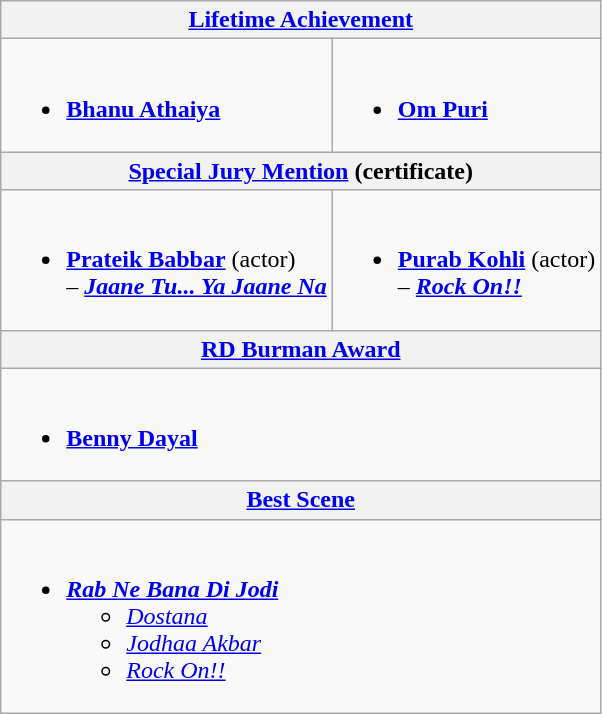<table class="wikitable">
<tr>
<th colspan=2><a href='#'>Lifetime Achievement</a></th>
</tr>
<tr>
<td><br><ul><li><strong><a href='#'>Bhanu Athaiya</a></strong></li></ul></td>
<td><br><ul><li><strong><a href='#'>Om Puri</a></strong></li></ul></td>
</tr>
<tr>
<th colspan=2><a href='#'>Special Jury Mention</a> (certificate)</th>
</tr>
<tr>
<td><br><ul><li><strong><a href='#'>Prateik Babbar</a></strong> (actor)<br> – <strong><em><a href='#'>Jaane Tu... Ya Jaane Na</a></em></strong></li></ul></td>
<td><br><ul><li><strong><a href='#'>Purab Kohli</a></strong> (actor)<br> – <strong><em><a href='#'>Rock On!!</a></em></strong></li></ul></td>
</tr>
<tr>
<th colspan=2><a href='#'>RD Burman Award</a></th>
</tr>
<tr>
<td colspan=2><br><ul><li><strong><a href='#'>Benny Dayal</a></strong></li></ul></td>
</tr>
<tr>
<th colspan=2><a href='#'>Best Scene</a></th>
</tr>
<tr>
<td colspan=2><br><ul><li><strong><em><a href='#'>Rab Ne Bana Di Jodi</a></em></strong><ul><li><em><a href='#'>Dostana</a></em></li><li><em><a href='#'>Jodhaa Akbar</a></em></li><li><em><a href='#'>Rock On!!</a></em></li></ul></li></ul></td>
</tr>
</table>
